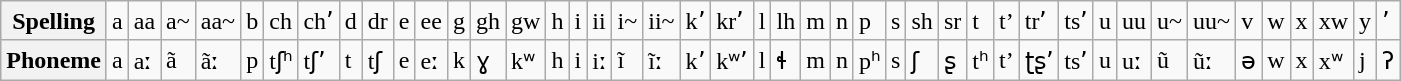<table class="wikitable" border="1">
<tr>
<th>Spelling</th>
<td>a</td>
<td>aa</td>
<td>a~</td>
<td>aa~</td>
<td>b</td>
<td>ch</td>
<td>chʼ</td>
<td>d</td>
<td>dr</td>
<td>e</td>
<td>ee</td>
<td>g</td>
<td>gh</td>
<td>gw</td>
<td>h</td>
<td>i</td>
<td>ii</td>
<td>i~</td>
<td>ii~</td>
<td>kʼ</td>
<td>krʼ</td>
<td>l</td>
<td>lh</td>
<td>m</td>
<td>n</td>
<td>p</td>
<td>s</td>
<td>sh</td>
<td>sr</td>
<td>t</td>
<td>t’</td>
<td>trʼ</td>
<td>tsʼ</td>
<td>u</td>
<td>uu</td>
<td>u~</td>
<td>uu~</td>
<td>v</td>
<td>w</td>
<td>x</td>
<td>xw</td>
<td>y</td>
<td>ʼ</td>
</tr>
<tr>
<th>Phoneme</th>
<td>a</td>
<td>aː</td>
<td>ã</td>
<td>ãː</td>
<td>p</td>
<td>tʃʰ</td>
<td>tʃʼ</td>
<td>t</td>
<td>tʃ</td>
<td>e</td>
<td>eː</td>
<td>k</td>
<td>ɣ</td>
<td>kʷ</td>
<td>h</td>
<td>i</td>
<td>iː</td>
<td>ĩ</td>
<td>ĩː</td>
<td>kʼ</td>
<td>kʷʼ</td>
<td>l</td>
<td>ɬ</td>
<td>m</td>
<td>n</td>
<td>pʰ</td>
<td>s</td>
<td>ʃ</td>
<td>ʂ</td>
<td>tʰ</td>
<td>t’</td>
<td>ʈʂʼ</td>
<td>tsʼ</td>
<td>u</td>
<td>uː</td>
<td>ũ</td>
<td>ũː</td>
<td>ə</td>
<td>w</td>
<td>x</td>
<td>xʷ</td>
<td>j</td>
<td>ʔ</td>
</tr>
</table>
